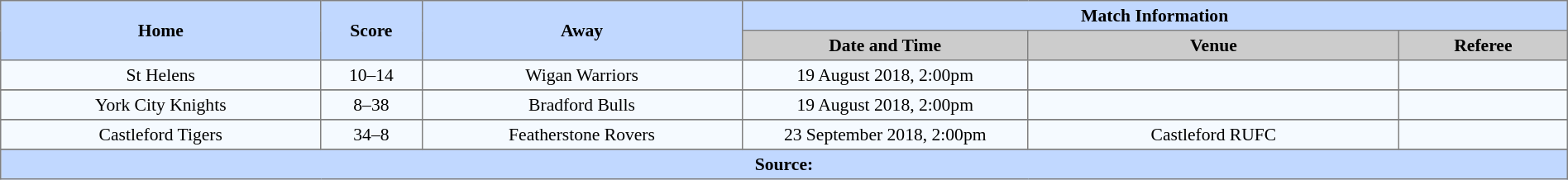<table border=1 style="border-collapse:collapse; font-size:90%; text-align:center;" cellpadding=3 cellspacing=0 width=100%>
<tr bgcolor=#C1D8FF>
<th rowspan=2 width=19%>Home</th>
<th rowspan=2 width=6%>Score</th>
<th rowspan=2 width=19%>Away</th>
<th colspan=3>Match Information</th>
</tr>
<tr bgcolor=#CCCCCC>
<th width=17%>Date and Time</th>
<th width=22%>Venue</th>
<th width=10%>Referee</th>
</tr>
<tr bgcolor=#F5FAFF>
<td> St Helens</td>
<td>10–14</td>
<td> Wigan Warriors</td>
<td>19 August 2018, 2:00pm</td>
<td></td>
<td></td>
</tr>
<tr>
</tr>
<tr bgcolor=#F5FAFF>
<td> York City Knights</td>
<td>8–38</td>
<td> Bradford Bulls</td>
<td>19 August 2018, 2:00pm</td>
<td></td>
<td></td>
</tr>
<tr>
</tr>
<tr bgcolor=#F5FAFF>
<td> Castleford Tigers</td>
<td>34–8</td>
<td> Featherstone Rovers</td>
<td>23 September 2018, 2:00pm</td>
<td>Castleford RUFC</td>
<td></td>
</tr>
<tr>
</tr>
<tr style="background:#c1d8ff;">
<th colspan=6>Source:</th>
</tr>
</table>
